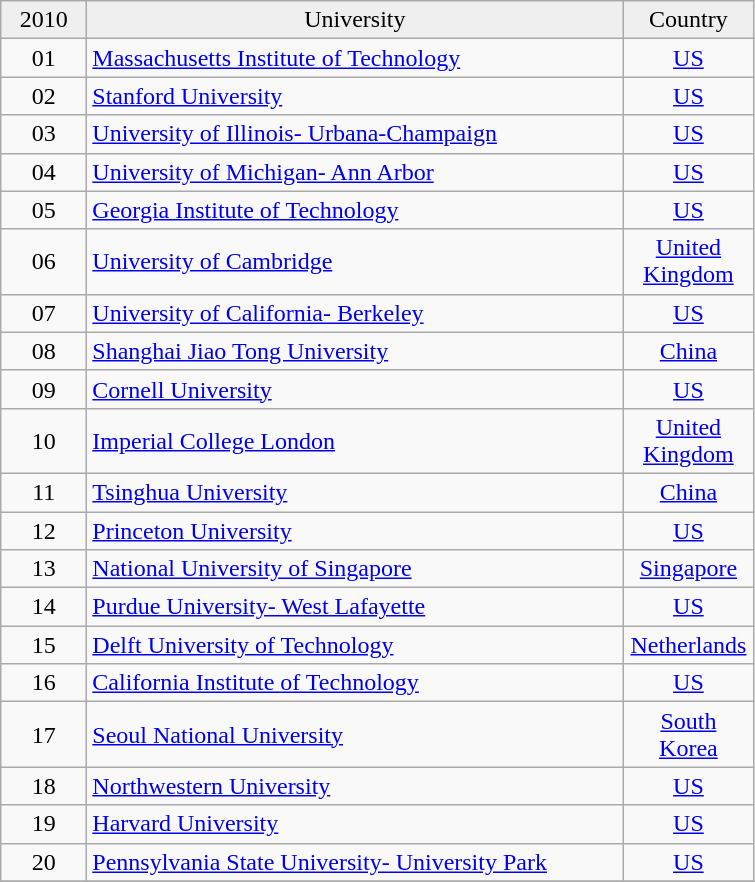<table class="wikitable sortable">
<tr bgColor="#efefef">
<td width="50" align="center">2010</td>
<td width="350" align="center">University</td>
<td width="80" align="center">Country</td>
</tr>
<tr>
<td width="50" align="center">01</td>
<td width="350" align="left"><a href='#'>Massachusetts Institute of Technology</a></td>
<td width="80" align="center"><a href='#'>US</a></td>
</tr>
<tr>
<td width="50" align="center">02</td>
<td width="350" align="left"><a href='#'>Stanford University</a></td>
<td width="80" align="center"><a href='#'>US</a></td>
</tr>
<tr>
<td width="50" align="center">03</td>
<td width="350" align="left"><a href='#'>University of Illinois- Urbana-Champaign</a></td>
<td width="80" align="center"><a href='#'>US</a></td>
</tr>
<tr>
<td width="50" align="center">04</td>
<td width="350" align="left"><a href='#'>University of Michigan- Ann Arbor</a></td>
<td width="80" align="center"><a href='#'>US</a></td>
</tr>
<tr>
<td width="50" align="center">05</td>
<td width="350" align="left"><a href='#'>Georgia Institute of Technology</a></td>
<td width="80" align="center"><a href='#'>US</a></td>
</tr>
<tr>
<td width="50" align="center">06</td>
<td width="350" align="left"><a href='#'>University of Cambridge</a></td>
<td width="80" align="center"><a href='#'>United Kingdom</a></td>
</tr>
<tr>
<td width="50" align="center">07</td>
<td width="350" align="left"><a href='#'>University of California- Berkeley</a></td>
<td width="80" align="center"><a href='#'>US</a></td>
</tr>
<tr>
<td width="50" align="center">08</td>
<td width="350" align="left"><a href='#'>Shanghai Jiao Tong University</a></td>
<td width="80" align="center"><a href='#'>China</a></td>
</tr>
<tr>
<td width="50" align="center">09</td>
<td width="350" align="left"><a href='#'>Cornell University</a></td>
<td width="80" align="center"><a href='#'>US</a></td>
</tr>
<tr>
<td width="50" align="center">10</td>
<td width="350" align="left"><a href='#'>Imperial College London</a></td>
<td width="80" align="center"><a href='#'>United Kingdom</a></td>
</tr>
<tr>
<td width="50" align="center">11</td>
<td width="350" align="left"><a href='#'>Tsinghua University</a></td>
<td width="80" align="center"><a href='#'>China</a></td>
</tr>
<tr>
<td width="50" align="center">12</td>
<td width="350" align="left"><a href='#'>Princeton University</a></td>
<td width="80" align="center"><a href='#'>US</a></td>
</tr>
<tr>
<td width="50" align="center">13</td>
<td width="350" align="left"><a href='#'>National University of Singapore</a></td>
<td width="80" align="center"><a href='#'>Singapore</a></td>
</tr>
<tr>
<td width="50" align="center">14</td>
<td width="350" align="left"><a href='#'>Purdue University- West Lafayette</a></td>
<td width="80" align="center"><a href='#'>US</a></td>
</tr>
<tr>
<td width="50" align="center">15</td>
<td width="350" align="left"><a href='#'>Delft University of Technology</a></td>
<td width="80" align="center"><a href='#'>Netherlands</a></td>
</tr>
<tr>
<td width="50" align="center">16</td>
<td width="350" align="left"><a href='#'>California Institute of Technology</a></td>
<td width="80" align="center"><a href='#'>US</a></td>
</tr>
<tr>
<td width="50" align="center">17</td>
<td width="350" align="left"><a href='#'>Seoul National University</a></td>
<td width="80" align="center"><a href='#'>South Korea</a></td>
</tr>
<tr>
<td width="50" align="center">18</td>
<td width="350" align="left"><a href='#'>Northwestern University</a></td>
<td width="80" align="center"><a href='#'>US</a></td>
</tr>
<tr>
<td width="50" align="center">19</td>
<td width="350" align="left"><a href='#'>Harvard University</a></td>
<td width="80" align="center"><a href='#'>US</a></td>
</tr>
<tr>
<td width="50" align="center">20</td>
<td width="350" align="left"><a href='#'>Pennsylvania State University- University Park</a></td>
<td width="80" align="center"><a href='#'>US</a></td>
</tr>
<tr>
</tr>
</table>
